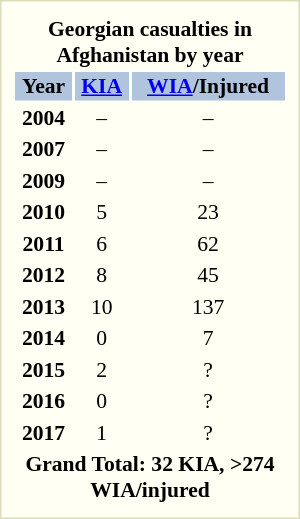<table style="float: right; clear:right; margin: 0 0 0.5em 1em; padding: 0.5em; background: #fffff4; border: 1px solid #ddb; width: 200px; font-size:90%; text-align:center;">
<tr>
<th colspan=3>Georgian casualties in Afghanistan by year</th>
</tr>
<tr style="background:#B0C4DE">
<th>Year</th>
<th><a href='#'>KIA</a></th>
<th><a href='#'>WIA</a>/Injured</th>
</tr>
<tr>
<td><strong>2004</strong></td>
<td>–</td>
<td>–</td>
</tr>
<tr>
<td><strong>2007</strong></td>
<td>–</td>
<td>–</td>
</tr>
<tr>
<td><strong>2009</strong></td>
<td>–</td>
<td>–</td>
</tr>
<tr>
<td><strong>2010</strong></td>
<td>5</td>
<td>23</td>
</tr>
<tr>
<td><strong>2011</strong></td>
<td>6</td>
<td>62</td>
</tr>
<tr>
<td><strong>2012</strong></td>
<td>8</td>
<td>45</td>
</tr>
<tr>
<td><strong>2013</strong></td>
<td>10</td>
<td>137</td>
</tr>
<tr>
<td><strong>2014</strong></td>
<td>0</td>
<td>7</td>
</tr>
<tr>
<td><strong>2015</strong></td>
<td>2</td>
<td>?</td>
</tr>
<tr>
<td><strong>2016</strong></td>
<td>0</td>
<td>?</td>
</tr>
<tr>
<td><strong>2017</strong></td>
<td>1</td>
<td>?</td>
</tr>
<tr>
<td colspan=3><strong>Grand Total: 32 KIA, >274 WIA/injured</strong></td>
</tr>
</table>
